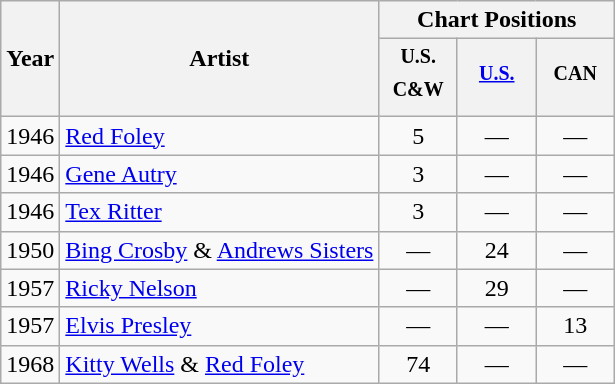<table class="wikitable">
<tr>
<th rowspan="2">Year</th>
<th rowspan="2">Artist</th>
<th colspan="5">Chart Positions</th>
</tr>
<tr>
<th width="45"><sup>U.S. C&W</sup></th>
<th width="45"><sup><a href='#'>U.S.</a></sup></th>
<th width="45"><sup>CAN</sup></th>
</tr>
<tr>
<td>1946</td>
<td><a href='#'>Red Foley</a></td>
<td style="text-align:center;">5</td>
<td style="text-align:center;">—</td>
<td style="text-align:center;">—</td>
</tr>
<tr>
<td>1946</td>
<td><a href='#'>Gene Autry</a></td>
<td style="text-align:center;">3</td>
<td style="text-align:center;">—</td>
<td style="text-align:center;">—</td>
</tr>
<tr>
<td>1946</td>
<td><a href='#'>Tex Ritter</a></td>
<td style="text-align:center;">3</td>
<td style="text-align:center;">—</td>
<td style="text-align:center;">—</td>
</tr>
<tr>
<td>1950</td>
<td><a href='#'>Bing Crosby</a> & <a href='#'>Andrews Sisters</a></td>
<td style="text-align:center;">—</td>
<td style="text-align:center;">24</td>
<td style="text-align:center;">—</td>
</tr>
<tr>
<td>1957</td>
<td><a href='#'>Ricky Nelson</a></td>
<td style="text-align:center;">—</td>
<td style="text-align:center;">29</td>
<td style="text-align:center;">—</td>
</tr>
<tr>
<td>1957</td>
<td><a href='#'>Elvis Presley</a></td>
<td style="text-align:center;">—</td>
<td style="text-align:center;">—</td>
<td style="text-align:center;">13</td>
</tr>
<tr>
<td>1968</td>
<td><a href='#'>Kitty Wells</a> & <a href='#'>Red Foley</a></td>
<td style="text-align:center;">74</td>
<td style="text-align:center;">—</td>
<td style="text-align:center;">—</td>
</tr>
</table>
